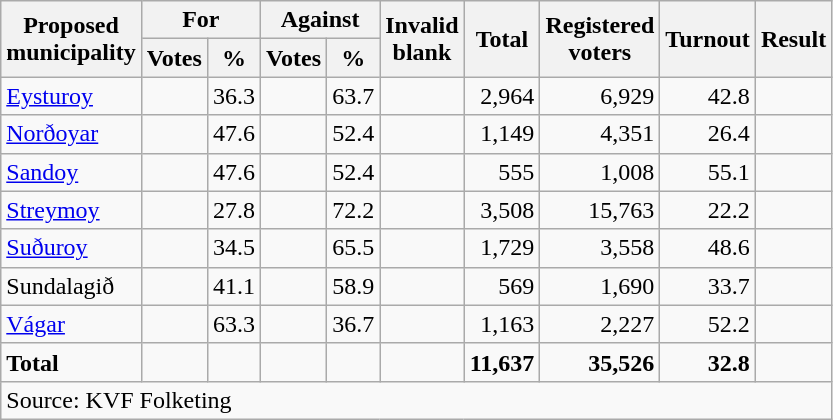<table class=wikitable style=text-align:right>
<tr>
<th rowspan=2>Proposed<br>municipality</th>
<th colspan=2>For</th>
<th colspan=2>Against</th>
<th rowspan=2>Invalid<br>blank</th>
<th rowspan=2>Total</th>
<th rowspan=2>Registered<br>voters</th>
<th rowspan=2>Turnout</th>
<th rowspan=2>Result</th>
</tr>
<tr>
<th>Votes</th>
<th>%</th>
<th>Votes</th>
<th>%</th>
</tr>
<tr>
<td align=left><a href='#'>Eysturoy</a></td>
<td></td>
<td>36.3</td>
<td></td>
<td>63.7</td>
<td></td>
<td>2,964</td>
<td>6,929</td>
<td>42.8</td>
<td></td>
</tr>
<tr>
<td align=left><a href='#'>Norðoyar</a></td>
<td></td>
<td>47.6</td>
<td></td>
<td>52.4</td>
<td></td>
<td>1,149</td>
<td>4,351</td>
<td>26.4</td>
<td></td>
</tr>
<tr>
<td align=left><a href='#'>Sandoy</a></td>
<td></td>
<td>47.6</td>
<td></td>
<td>52.4</td>
<td></td>
<td>555</td>
<td>1,008</td>
<td>55.1</td>
<td></td>
</tr>
<tr>
<td align=left><a href='#'>Streymoy</a></td>
<td></td>
<td>27.8</td>
<td></td>
<td>72.2</td>
<td></td>
<td>3,508</td>
<td>15,763</td>
<td>22.2</td>
<td></td>
</tr>
<tr>
<td align=left><a href='#'>Suðuroy</a></td>
<td></td>
<td>34.5</td>
<td></td>
<td>65.5</td>
<td></td>
<td>1,729</td>
<td>3,558</td>
<td>48.6</td>
<td></td>
</tr>
<tr>
<td align=left>Sundalagið</td>
<td></td>
<td>41.1</td>
<td></td>
<td>58.9</td>
<td></td>
<td>569</td>
<td>1,690</td>
<td>33.7</td>
<td></td>
</tr>
<tr>
<td align=left><a href='#'>Vágar</a></td>
<td></td>
<td>63.3</td>
<td></td>
<td>36.7</td>
<td></td>
<td>1,163</td>
<td>2,227</td>
<td>52.2</td>
<td></td>
</tr>
<tr>
<td align=left><strong>Total</strong></td>
<td></td>
<td></td>
<td></td>
<td></td>
<td></td>
<td><strong>11,637</strong></td>
<td><strong>35,526</strong></td>
<td><strong>32.8</strong></td>
<td></td>
</tr>
<tr>
<td align=left colspan=10>Source: KVF Folketing</td>
</tr>
</table>
